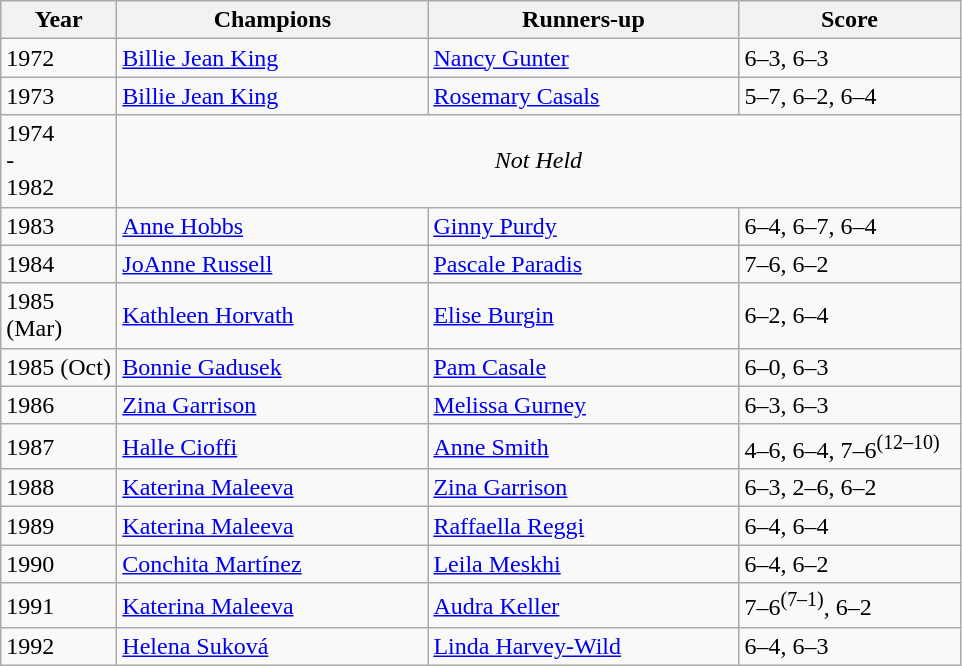<table class=wikitable>
<tr>
<th style="width:70px">Year</th>
<th style="width:200px">Champions</th>
<th style="width:200px">Runners-up</th>
<th style="width:140px" class="unsortable">Score</th>
</tr>
<tr>
<td>1972</td>
<td> <a href='#'>Billie Jean King</a></td>
<td> <a href='#'>Nancy Gunter</a></td>
<td>6–3, 6–3</td>
</tr>
<tr>
<td>1973</td>
<td> <a href='#'>Billie Jean King</a></td>
<td> <a href='#'>Rosemary Casals</a></td>
<td>5–7, 6–2, 6–4</td>
</tr>
<tr>
<td>1974<br><div>-</div>1982</td>
<td colspan=3 align=center><em>Not Held</em></td>
</tr>
<tr>
<td>1983</td>
<td> <a href='#'>Anne Hobbs</a></td>
<td> <a href='#'>Ginny Purdy</a></td>
<td>6–4, 6–7, 6–4</td>
</tr>
<tr>
<td>1984</td>
<td> <a href='#'>JoAnne Russell</a></td>
<td> <a href='#'>Pascale Paradis</a></td>
<td>7–6, 6–2</td>
</tr>
<tr>
<td>1985 (Mar)</td>
<td> <a href='#'>Kathleen Horvath</a></td>
<td> <a href='#'>Elise Burgin</a></td>
<td>6–2, 6–4</td>
</tr>
<tr>
<td>1985 (Oct)</td>
<td> <a href='#'>Bonnie Gadusek</a></td>
<td> <a href='#'>Pam Casale</a></td>
<td>6–0, 6–3</td>
</tr>
<tr>
<td>1986</td>
<td> <a href='#'>Zina Garrison</a></td>
<td> <a href='#'>Melissa Gurney</a></td>
<td>6–3, 6–3</td>
</tr>
<tr>
<td>1987</td>
<td> <a href='#'>Halle Cioffi</a></td>
<td> <a href='#'>Anne Smith</a></td>
<td>4–6, 6–4, 7–6<sup>(12–10)</sup></td>
</tr>
<tr>
<td>1988</td>
<td> <a href='#'>Katerina Maleeva</a></td>
<td> <a href='#'>Zina Garrison</a></td>
<td>6–3, 2–6, 6–2</td>
</tr>
<tr>
<td>1989</td>
<td> <a href='#'>Katerina Maleeva</a></td>
<td> <a href='#'>Raffaella Reggi</a></td>
<td>6–4, 6–4</td>
</tr>
<tr>
<td>1990</td>
<td> <a href='#'>Conchita Martínez</a></td>
<td> <a href='#'>Leila Meskhi</a></td>
<td>6–4, 6–2</td>
</tr>
<tr>
<td>1991</td>
<td> <a href='#'>Katerina Maleeva</a></td>
<td> <a href='#'>Audra Keller</a></td>
<td>7–6<sup>(7–1)</sup>, 6–2</td>
</tr>
<tr>
<td>1992</td>
<td> <a href='#'>Helena Suková</a></td>
<td> <a href='#'>Linda Harvey-Wild</a></td>
<td>6–4, 6–3</td>
</tr>
</table>
